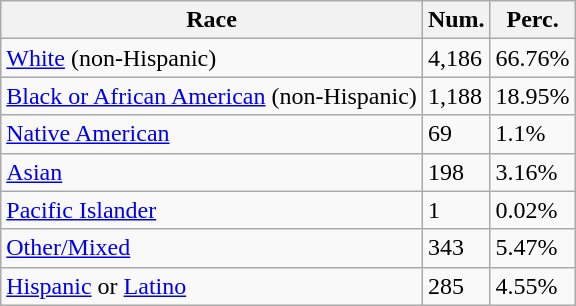<table class="wikitable">
<tr>
<th>Race</th>
<th>Num.</th>
<th>Perc.</th>
</tr>
<tr>
<td><a href='#'>White</a> (non-Hispanic)</td>
<td>4,186</td>
<td>66.76%</td>
</tr>
<tr>
<td><a href='#'>Black or African American</a> (non-Hispanic)</td>
<td>1,188</td>
<td>18.95%</td>
</tr>
<tr>
<td><a href='#'>Native American</a></td>
<td>69</td>
<td>1.1%</td>
</tr>
<tr>
<td><a href='#'>Asian</a></td>
<td>198</td>
<td>3.16%</td>
</tr>
<tr>
<td><a href='#'>Pacific Islander</a></td>
<td>1</td>
<td>0.02%</td>
</tr>
<tr>
<td><a href='#'>Other/Mixed</a></td>
<td>343</td>
<td>5.47%</td>
</tr>
<tr>
<td><a href='#'>Hispanic</a> or <a href='#'>Latino</a></td>
<td>285</td>
<td>4.55%</td>
</tr>
</table>
